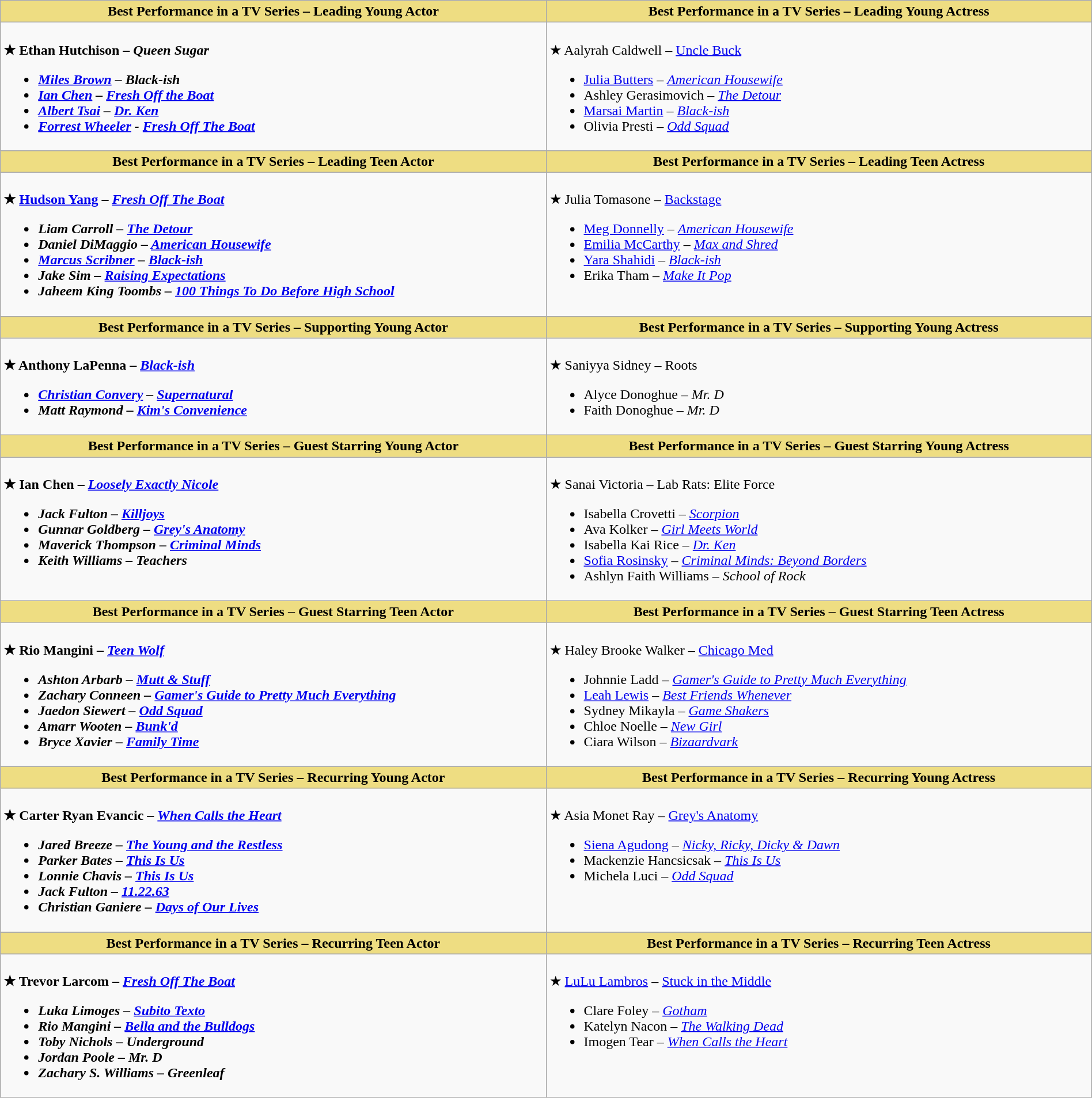<table class="wikitable" style="width:100%;">
<tr>
<th style="background:#EEDD82; width:50%;">Best Performance in a TV Series – Leading Young Actor</th>
<th style="background:#EEDD82; width:50%;">Best Performance in a TV Series – Leading Young Actress</th>
</tr>
<tr>
<td valign="top"><br><strong>★ Ethan Hutchison – <em>Queen Sugar<strong><em><ul><li><a href='#'>Miles Brown</a> – </em>Black-ish<em></li><li><a href='#'>Ian Chen</a> – </em><a href='#'>Fresh Off the Boat</a><em></li><li><a href='#'>Albert Tsai</a> – </em><a href='#'>Dr. Ken</a><em></li><li><a href='#'>Forrest Wheeler</a> - </em><a href='#'>Fresh Off The Boat</a><em></li></ul></td>
<td valign="top"><br></strong>★ Aalyrah Caldwell – </em><a href='#'>Uncle Buck</a></em></strong><ul><li><a href='#'>Julia Butters</a> – <em><a href='#'>American Housewife</a></em></li><li>Ashley Gerasimovich – <em><a href='#'>The Detour</a></em></li><li><a href='#'>Marsai Martin</a> – <em><a href='#'>Black-ish</a></em></li><li>Olivia Presti – <em><a href='#'>Odd Squad</a></em></li></ul></td>
</tr>
<tr>
<th style="background:#EEDD82; width:50%;">Best Performance in a TV Series – Leading Teen Actor</th>
<th style="background:#EEDD82; width:50%;">Best Performance in a TV Series – Leading Teen Actress</th>
</tr>
<tr>
<td valign="top"><br><strong>★ <a href='#'>Hudson Yang</a> – <em><a href='#'>Fresh Off The Boat</a><strong><em><ul><li>Liam Carroll – </em><a href='#'>The Detour</a><em></li><li>Daniel DiMaggio – </em><a href='#'>American Housewife</a><em></li><li><a href='#'>Marcus Scribner</a> – </em><a href='#'>Black-ish</a><em></li><li>Jake Sim – </em><a href='#'>Raising Expectations</a><em></li><li>Jaheem King Toombs – </em><a href='#'>100 Things To Do Before High School</a><em></li></ul></td>
<td valign="top"><br></strong>★ Julia Tomasone – </em><a href='#'>Backstage</a></em></strong><ul><li><a href='#'>Meg Donnelly</a> – <em><a href='#'>American Housewife</a></em></li><li><a href='#'>Emilia McCarthy</a> – <em><a href='#'>Max and Shred</a></em></li><li><a href='#'>Yara Shahidi</a> – <em><a href='#'>Black-ish</a></em></li><li>Erika Tham – <em><a href='#'>Make It Pop</a></em></li></ul></td>
</tr>
<tr>
<th style="background:#EEDD82; width:50%;">Best Performance in a TV Series – Supporting Young Actor</th>
<th style="background:#EEDD82; width:50%;">Best Performance in a TV Series – Supporting Young Actress</th>
</tr>
<tr>
<td valign="top"><br><strong>★ Anthony LaPenna – <em><a href='#'>Black-ish</a><strong><em><ul><li><a href='#'>Christian Convery</a> – </em><a href='#'>Supernatural</a><em></li><li>Matt Raymond – </em><a href='#'>Kim's Convenience</a><em></li></ul></td>
<td valign="top"><br></strong>★ Saniyya Sidney – </em>Roots</em></strong><ul><li>Alyce Donoghue – <em>Mr. D</em></li><li>Faith Donoghue – <em>Mr. D</em></li></ul></td>
</tr>
<tr>
<th style="background:#EEDD82; width:50%;">Best Performance in a TV Series – Guest Starring Young Actor</th>
<th style="background:#EEDD82; width:50%;">Best Performance in a TV Series – Guest Starring Young Actress</th>
</tr>
<tr>
<td valign="top"><br><strong>★ Ian Chen – <em><a href='#'>Loosely Exactly Nicole</a><strong><em><ul><li>Jack Fulton – </em><a href='#'>Killjoys</a><em></li><li>Gunnar Goldberg – </em><a href='#'>Grey's Anatomy</a><em></li><li>Maverick Thompson – </em><a href='#'>Criminal Minds</a><em></li><li>Keith Williams – </em>Teachers<em></li></ul></td>
<td valign="top"><br></strong>★ Sanai Victoria – </em>Lab Rats: Elite Force</em></strong><ul><li>Isabella Crovetti – <em><a href='#'>Scorpion</a></em></li><li>Ava Kolker – <em><a href='#'>Girl Meets World</a></em></li><li>Isabella Kai Rice – <em><a href='#'>Dr. Ken</a></em></li><li><a href='#'>Sofia Rosinsky</a> – <em><a href='#'>Criminal Minds: Beyond Borders</a></em></li><li>Ashlyn Faith Williams – <em>School of Rock</em></li></ul></td>
</tr>
<tr>
<th style="background:#EEDD82; width:50%;">Best Performance in a TV Series – Guest Starring Teen Actor</th>
<th style="background:#EEDD82; width:50%;">Best Performance in a TV Series – Guest Starring Teen Actress</th>
</tr>
<tr>
<td valign="top"><br><strong>★ Rio Mangini – <em><a href='#'>Teen Wolf</a><strong><em><ul><li>Ashton Arbarb – </em><a href='#'>Mutt & Stuff</a><em></li><li>Zachary Conneen – </em><a href='#'>Gamer's Guide to Pretty Much Everything</a><em></li><li>Jaedon Siewert – </em><a href='#'>Odd Squad</a><em></li><li>Amarr Wooten – </em><a href='#'>Bunk'd</a><em></li><li>Bryce Xavier – </em><a href='#'>Family Time</a><em></li></ul></td>
<td valign="top"><br></strong>★ Haley Brooke Walker – </em><a href='#'>Chicago Med</a></em></strong><ul><li>Johnnie Ladd – <em><a href='#'>Gamer's Guide to Pretty Much Everything</a></em></li><li><a href='#'>Leah Lewis</a> – <em><a href='#'>Best Friends Whenever</a></em></li><li>Sydney Mikayla – <em><a href='#'>Game Shakers</a></em></li><li>Chloe Noelle – <em><a href='#'>New Girl</a></em></li><li>Ciara Wilson – <em><a href='#'>Bizaardvark</a></em></li></ul></td>
</tr>
<tr>
<th style="background:#EEDD82; width:50%;">Best Performance in a TV Series – Recurring Young Actor</th>
<th style="background:#EEDD82; width:50%;">Best Performance in a TV Series – Recurring Young Actress</th>
</tr>
<tr>
<td valign="top"><br><strong>★ Carter Ryan Evancic – <em><a href='#'>When Calls the Heart</a><strong><em><ul><li>Jared Breeze – </em><a href='#'>The Young and the Restless</a><em></li><li>Parker Bates – </em><a href='#'>This Is Us</a><em></li><li>Lonnie Chavis – </em><a href='#'>This Is Us</a><em></li><li>Jack Fulton – </em><a href='#'>11.22.63</a><em></li><li>Christian Ganiere – </em><a href='#'>Days of Our Lives</a><em></li></ul></td>
<td valign="top"><br></strong>★ Asia Monet Ray – </em><a href='#'>Grey's Anatomy</a></em></strong><ul><li><a href='#'>Siena Agudong</a> – <em><a href='#'>Nicky, Ricky, Dicky & Dawn</a></em></li><li>Mackenzie Hancsicsak – <em><a href='#'>This Is Us</a></em></li><li>Michela Luci – <em><a href='#'>Odd Squad</a></em></li></ul></td>
</tr>
<tr>
<th style="background:#EEDD82; width:50%;">Best Performance in a TV Series – Recurring Teen Actor</th>
<th style="background:#EEDD82; width:50%;">Best Performance in a TV Series – Recurring Teen Actress</th>
</tr>
<tr>
<td valign="top"><br><strong>★ Trevor Larcom – <em><a href='#'>Fresh Off The Boat</a><strong><em><ul><li>Luka Limoges – </em><a href='#'>Subito Texto</a><em></li><li>Rio Mangini – </em><a href='#'>Bella and the Bulldogs</a><em></li><li>Toby Nichols – </em>Underground<em></li><li>Jordan Poole – </em>Mr. D<em></li><li>Zachary S. Williams – </em>Greenleaf<em></li></ul></td>
<td valign="top"><br></strong>★ <a href='#'>LuLu Lambros</a> – </em><a href='#'>Stuck in the Middle</a></em></strong><ul><li>Clare Foley – <em><a href='#'>Gotham</a></em></li><li>Katelyn Nacon – <em><a href='#'>The Walking Dead</a></em></li><li>Imogen Tear – <em><a href='#'>When Calls the Heart</a></em></li></ul></td>
</tr>
</table>
